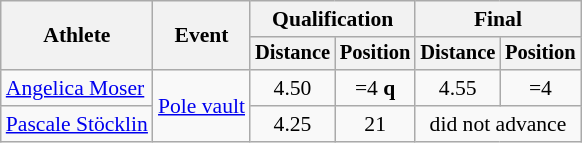<table class=wikitable style=font-size:90%>
<tr>
<th rowspan=2>Athlete</th>
<th rowspan=2>Event</th>
<th colspan=2>Qualification</th>
<th colspan=2>Final</th>
</tr>
<tr style=font-size:95%>
<th>Distance</th>
<th>Position</th>
<th>Distance</th>
<th>Position</th>
</tr>
<tr align=center>
<td align=left><a href='#'>Angelica Moser</a></td>
<td align=left rowspan=2><a href='#'>Pole vault</a></td>
<td>4.50</td>
<td>=4 <strong>q</strong></td>
<td>4.55</td>
<td>=4</td>
</tr>
<tr align=center>
<td align=left><a href='#'>Pascale Stöcklin</a></td>
<td>4.25</td>
<td>21</td>
<td colspan=2>did not advance</td>
</tr>
</table>
